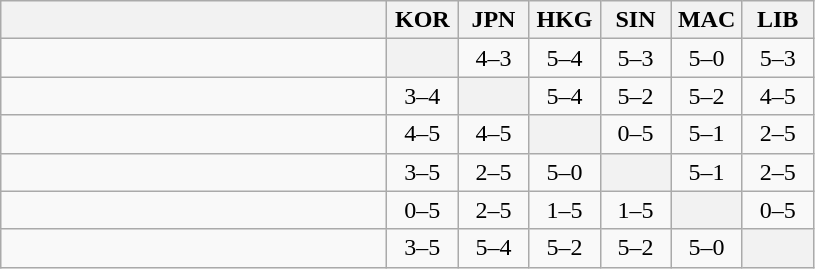<table class="wikitable" style="text-align:center">
<tr>
<th width="250"> </th>
<th width="40">KOR</th>
<th width="40">JPN</th>
<th width="40">HKG</th>
<th width="40">SIN</th>
<th width="40">MAC</th>
<th width="40">LIB</th>
</tr>
<tr>
<td align=left></td>
<th></th>
<td>4–3</td>
<td>5–4</td>
<td>5–3</td>
<td>5–0</td>
<td>5–3</td>
</tr>
<tr>
<td align=left></td>
<td>3–4</td>
<th></th>
<td>5–4</td>
<td>5–2</td>
<td>5–2</td>
<td>4–5</td>
</tr>
<tr>
<td align=left></td>
<td>4–5</td>
<td>4–5</td>
<th></th>
<td>0–5</td>
<td>5–1</td>
<td>2–5</td>
</tr>
<tr>
<td align=left></td>
<td>3–5</td>
<td>2–5</td>
<td>5–0</td>
<th></th>
<td>5–1</td>
<td>2–5</td>
</tr>
<tr>
<td align=left></td>
<td>0–5</td>
<td>2–5</td>
<td>1–5</td>
<td>1–5</td>
<th></th>
<td>0–5</td>
</tr>
<tr>
<td align=left></td>
<td>3–5</td>
<td>5–4</td>
<td>5–2</td>
<td>5–2</td>
<td>5–0</td>
<th></th>
</tr>
</table>
